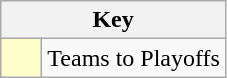<table class="wikitable" style="text-align: center;">
<tr>
<th colspan=2>Key</th>
</tr>
<tr>
<td style="background:#ffffcc; width:20px;"></td>
<td align=left>Teams to Playoffs</td>
</tr>
</table>
